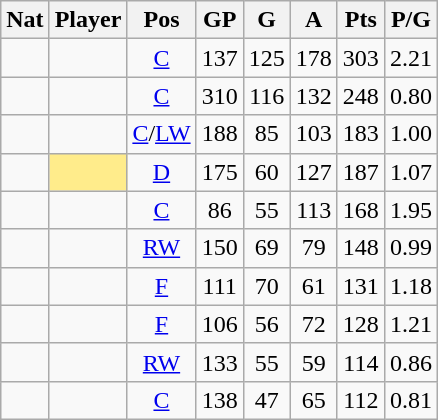<table class="wikitable sortable">
<tr>
<th>Nat</th>
<th>Player</th>
<th>Pos</th>
<th>GP</th>
<th>G</th>
<th>A</th>
<th>Pts</th>
<th>P/G</th>
</tr>
<tr align="center">
<td></td>
<td align="left"></td>
<td><a href='#'>C</a></td>
<td>137</td>
<td>125</td>
<td>178</td>
<td>303</td>
<td>2.21</td>
</tr>
<tr align="center">
<td></td>
<td align="left"></td>
<td><a href='#'>C</a></td>
<td>310</td>
<td>116</td>
<td>132</td>
<td>248</td>
<td>0.80</td>
</tr>
<tr align="center">
<td></td>
<td align="left"></td>
<td><a href='#'>C</a>/<a href='#'>LW</a></td>
<td>188</td>
<td>85</td>
<td>103</td>
<td>183</td>
<td>1.00</td>
</tr>
<tr align="center">
<td></td>
<td align="left" bgcolor="#FFEC8B"></td>
<td><a href='#'>D</a></td>
<td>175</td>
<td>60</td>
<td>127</td>
<td>187</td>
<td>1.07</td>
</tr>
<tr align="center">
<td></td>
<td align="left"></td>
<td><a href='#'>C</a></td>
<td>86</td>
<td>55</td>
<td>113</td>
<td>168</td>
<td>1.95</td>
</tr>
<tr align="center">
<td></td>
<td align="left"></td>
<td><a href='#'>RW</a></td>
<td>150</td>
<td>69</td>
<td>79</td>
<td>148</td>
<td>0.99</td>
</tr>
<tr align="center">
<td></td>
<td align="left"></td>
<td><a href='#'>F</a></td>
<td>111</td>
<td>70</td>
<td>61</td>
<td>131</td>
<td>1.18</td>
</tr>
<tr align="center">
<td></td>
<td align="left"></td>
<td><a href='#'>F</a></td>
<td>106</td>
<td>56</td>
<td>72</td>
<td>128</td>
<td>1.21</td>
</tr>
<tr align="center">
<td></td>
<td align="left"></td>
<td><a href='#'>RW</a></td>
<td>133</td>
<td>55</td>
<td>59</td>
<td>114</td>
<td>0.86</td>
</tr>
<tr align="center">
<td></td>
<td align="left"></td>
<td><a href='#'>C</a></td>
<td>138</td>
<td>47</td>
<td>65</td>
<td>112</td>
<td>0.81</td>
</tr>
</table>
